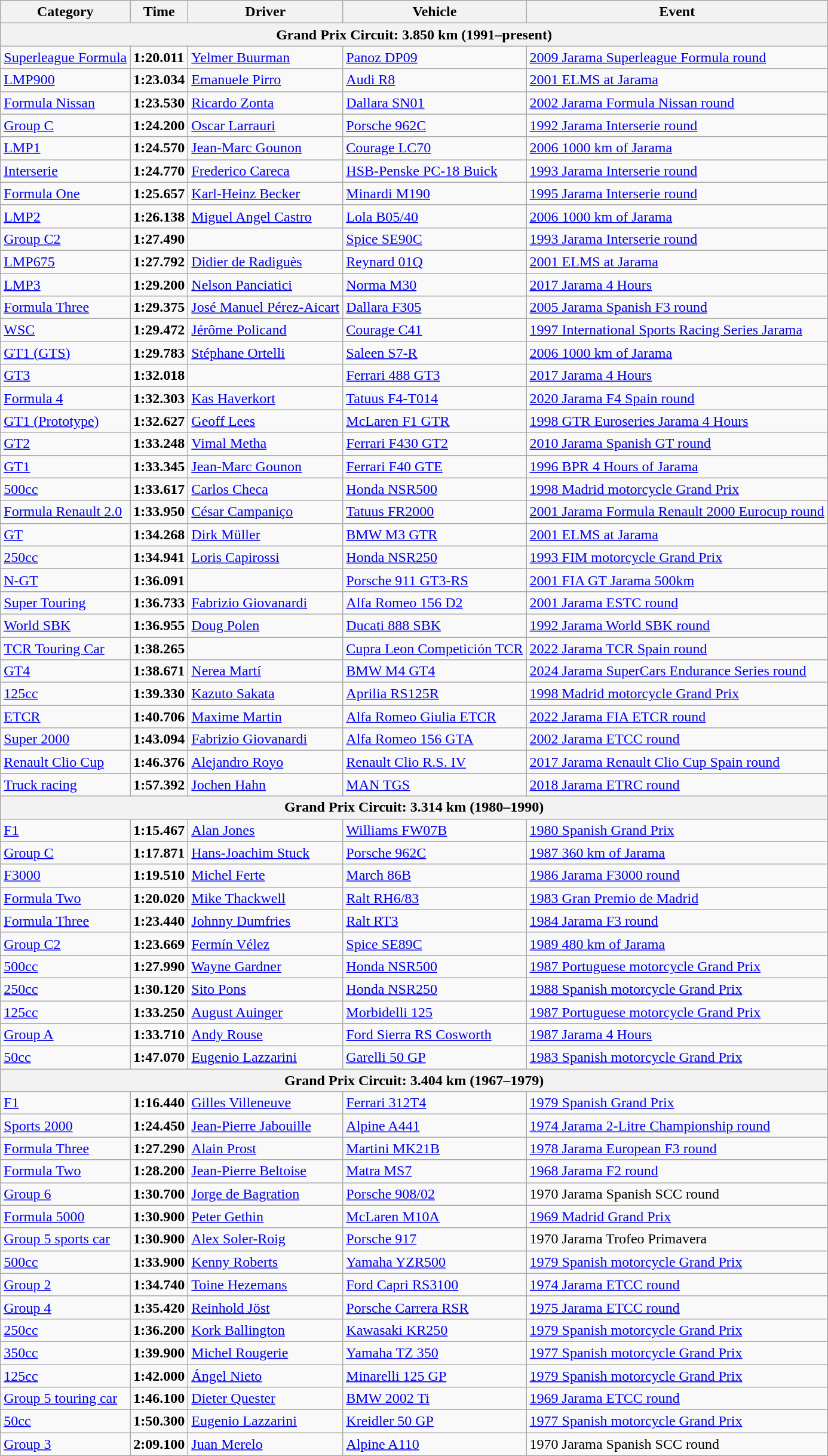<table class="wikitable">
<tr>
<th>Category</th>
<th>Time</th>
<th>Driver</th>
<th>Vehicle</th>
<th>Event</th>
</tr>
<tr>
<th colspan=5>Grand Prix Circuit: 3.850 km (1991–present)</th>
</tr>
<tr>
<td><a href='#'>Superleague Formula</a></td>
<td><strong>1:20.011</strong></td>
<td><a href='#'>Yelmer Buurman</a></td>
<td><a href='#'>Panoz DP09</a></td>
<td><a href='#'>2009 Jarama Superleague Formula round</a></td>
</tr>
<tr>
<td><a href='#'>LMP900</a></td>
<td><strong>1:23.034</strong></td>
<td><a href='#'>Emanuele Pirro</a></td>
<td><a href='#'>Audi R8</a></td>
<td><a href='#'>2001 ELMS at Jarama</a></td>
</tr>
<tr>
<td><a href='#'>Formula Nissan</a></td>
<td><strong>1:23.530</strong></td>
<td><a href='#'>Ricardo Zonta</a></td>
<td><a href='#'>Dallara SN01</a></td>
<td><a href='#'>2002 Jarama Formula Nissan round</a></td>
</tr>
<tr>
<td><a href='#'>Group C</a></td>
<td><strong>1:24.200</strong></td>
<td><a href='#'>Oscar Larrauri</a></td>
<td><a href='#'>Porsche 962C</a></td>
<td><a href='#'>1992 Jarama Interserie round</a></td>
</tr>
<tr>
<td><a href='#'>LMP1</a></td>
<td><strong>1:24.570</strong></td>
<td><a href='#'>Jean-Marc Gounon</a></td>
<td><a href='#'>Courage LC70</a></td>
<td><a href='#'>2006 1000 km of Jarama</a></td>
</tr>
<tr>
<td><a href='#'>Interserie</a></td>
<td><strong>1:24.770</strong></td>
<td><a href='#'>Frederico Careca</a></td>
<td><a href='#'>HSB-Penske PC-18 Buick</a></td>
<td><a href='#'>1993 Jarama Interserie round</a></td>
</tr>
<tr>
<td><a href='#'>Formula One</a></td>
<td><strong>1:25.657</strong></td>
<td><a href='#'>Karl-Heinz Becker</a></td>
<td><a href='#'>Minardi M190</a></td>
<td><a href='#'>1995 Jarama Interserie round</a></td>
</tr>
<tr>
<td><a href='#'>LMP2</a></td>
<td><strong>1:26.138</strong></td>
<td><a href='#'>Miguel Angel Castro</a></td>
<td><a href='#'>Lola B05/40</a></td>
<td><a href='#'>2006 1000 km of Jarama</a></td>
</tr>
<tr>
<td><a href='#'>Group C2</a></td>
<td><strong>1:27.490</strong></td>
<td></td>
<td><a href='#'>Spice SE90C</a></td>
<td><a href='#'>1993 Jarama Interserie round</a></td>
</tr>
<tr>
<td><a href='#'>LMP675</a></td>
<td><strong>1:27.792</strong></td>
<td><a href='#'>Didier de Radiguès</a></td>
<td><a href='#'>Reynard 01Q</a></td>
<td><a href='#'>2001 ELMS at Jarama</a></td>
</tr>
<tr>
<td><a href='#'>LMP3</a></td>
<td><strong>1:29.200</strong></td>
<td><a href='#'>Nelson Panciatici</a></td>
<td><a href='#'>Norma M30</a></td>
<td><a href='#'>2017 Jarama 4 Hours</a></td>
</tr>
<tr>
<td><a href='#'>Formula Three</a></td>
<td><strong>1:29.375</strong></td>
<td><a href='#'>José Manuel Pérez-Aicart</a></td>
<td><a href='#'>Dallara F305</a></td>
<td><a href='#'>2005 Jarama Spanish F3 round</a></td>
</tr>
<tr>
<td><a href='#'>WSC</a></td>
<td><strong>1:29.472</strong></td>
<td><a href='#'>Jérôme Policand</a></td>
<td><a href='#'>Courage C41</a></td>
<td><a href='#'>1997 International Sports Racing Series Jarama</a></td>
</tr>
<tr>
<td><a href='#'>GT1 (GTS)</a></td>
<td><strong>1:29.783</strong></td>
<td><a href='#'>Stéphane Ortelli</a></td>
<td><a href='#'>Saleen S7-R</a></td>
<td><a href='#'>2006 1000 km of Jarama</a></td>
</tr>
<tr>
<td><a href='#'>GT3</a></td>
<td><strong>1:32.018</strong></td>
<td></td>
<td><a href='#'>Ferrari 488 GT3</a></td>
<td><a href='#'>2017 Jarama 4 Hours</a></td>
</tr>
<tr>
<td><a href='#'>Formula 4</a></td>
<td><strong>1:32.303</strong></td>
<td><a href='#'>Kas Haverkort</a></td>
<td><a href='#'>Tatuus F4-T014</a></td>
<td><a href='#'>2020 Jarama F4 Spain round</a></td>
</tr>
<tr>
<td><a href='#'>GT1 (Prototype)</a></td>
<td><strong>1:32.627</strong></td>
<td><a href='#'>Geoff Lees</a></td>
<td><a href='#'>McLaren F1 GTR</a></td>
<td><a href='#'>1998 GTR Euroseries Jarama 4 Hours</a></td>
</tr>
<tr>
<td><a href='#'>GT2</a></td>
<td><strong>1:33.248</strong></td>
<td><a href='#'>Vimal Metha</a></td>
<td><a href='#'>Ferrari F430 GT2</a></td>
<td><a href='#'>2010 Jarama Spanish GT round</a></td>
</tr>
<tr>
<td><a href='#'>GT1</a></td>
<td><strong>1:33.345</strong></td>
<td><a href='#'>Jean-Marc Gounon</a></td>
<td><a href='#'>Ferrari F40 GTE</a></td>
<td><a href='#'>1996 BPR 4 Hours of Jarama</a></td>
</tr>
<tr>
<td><a href='#'>500cc</a></td>
<td><strong>1:33.617</strong></td>
<td><a href='#'>Carlos Checa</a></td>
<td><a href='#'>Honda NSR500</a></td>
<td><a href='#'>1998 Madrid motorcycle Grand Prix</a></td>
</tr>
<tr>
<td><a href='#'>Formula Renault 2.0</a></td>
<td><strong>1:33.950</strong></td>
<td><a href='#'>César Campaniço</a></td>
<td><a href='#'>Tatuus FR2000</a></td>
<td><a href='#'>2001 Jarama Formula Renault 2000 Eurocup round</a></td>
</tr>
<tr>
<td><a href='#'>GT</a></td>
<td><strong>1:34.268</strong></td>
<td><a href='#'>Dirk Müller</a></td>
<td><a href='#'>BMW M3 GTR</a></td>
<td><a href='#'>2001 ELMS at Jarama</a></td>
</tr>
<tr>
<td><a href='#'>250cc</a></td>
<td><strong>1:34.941</strong></td>
<td><a href='#'>Loris Capirossi</a></td>
<td><a href='#'>Honda NSR250</a></td>
<td><a href='#'>1993 FIM motorcycle Grand Prix</a></td>
</tr>
<tr>
<td><a href='#'>N-GT</a></td>
<td><strong>1:36.091</strong></td>
<td></td>
<td><a href='#'>Porsche 911 GT3-RS</a></td>
<td><a href='#'>2001 FIA GT Jarama 500km</a></td>
</tr>
<tr>
<td><a href='#'>Super Touring</a></td>
<td><strong>1:36.733</strong></td>
<td><a href='#'>Fabrizio Giovanardi</a></td>
<td><a href='#'>Alfa Romeo 156 D2</a></td>
<td><a href='#'>2001 Jarama ESTC round</a></td>
</tr>
<tr>
<td><a href='#'>World SBK</a></td>
<td><strong>1:36.955</strong></td>
<td><a href='#'>Doug Polen</a></td>
<td><a href='#'>Ducati 888 SBK</a></td>
<td><a href='#'>1992 Jarama World SBK round</a></td>
</tr>
<tr>
<td><a href='#'>TCR Touring Car</a></td>
<td><strong>1:38.265</strong></td>
<td></td>
<td><a href='#'>Cupra Leon Competición TCR</a></td>
<td><a href='#'>2022 Jarama TCR Spain round</a></td>
</tr>
<tr>
<td><a href='#'>GT4</a></td>
<td><strong>1:38.671</strong></td>
<td><a href='#'>Nerea Martí</a></td>
<td><a href='#'>BMW M4 GT4</a></td>
<td><a href='#'>2024 Jarama SuperCars Endurance Series round</a></td>
</tr>
<tr>
<td><a href='#'>125cc</a></td>
<td><strong>1:39.330</strong></td>
<td><a href='#'>Kazuto Sakata</a></td>
<td><a href='#'>Aprilia RS125R</a></td>
<td><a href='#'>1998 Madrid motorcycle Grand Prix</a></td>
</tr>
<tr>
<td><a href='#'>ETCR</a></td>
<td><strong>1:40.706</strong></td>
<td><a href='#'>Maxime Martin</a></td>
<td><a href='#'>Alfa Romeo Giulia ETCR</a></td>
<td><a href='#'>2022 Jarama FIA ETCR round</a></td>
</tr>
<tr>
<td><a href='#'>Super 2000</a></td>
<td><strong>1:43.094</strong></td>
<td><a href='#'>Fabrizio Giovanardi</a></td>
<td><a href='#'>Alfa Romeo 156 GTA</a></td>
<td><a href='#'>2002 Jarama ETCC round</a></td>
</tr>
<tr>
<td><a href='#'>Renault Clio Cup</a></td>
<td><strong>1:46.376</strong></td>
<td><a href='#'>Alejandro Royo</a></td>
<td><a href='#'>Renault Clio R.S. IV</a></td>
<td><a href='#'>2017 Jarama Renault Clio Cup Spain round</a></td>
</tr>
<tr>
<td><a href='#'>Truck racing</a></td>
<td><strong>1:57.392</strong></td>
<td><a href='#'>Jochen Hahn</a></td>
<td><a href='#'>MAN TGS</a></td>
<td><a href='#'>2018 Jarama ETRC round</a></td>
</tr>
<tr>
<th colspan=5>Grand Prix Circuit: 3.314 km (1980–1990)</th>
</tr>
<tr>
<td><a href='#'>F1</a></td>
<td><strong>1:15.467</strong></td>
<td><a href='#'>Alan Jones</a></td>
<td><a href='#'>Williams FW07B</a></td>
<td><a href='#'>1980 Spanish Grand Prix</a></td>
</tr>
<tr>
<td><a href='#'>Group C</a></td>
<td><strong>1:17.871</strong></td>
<td><a href='#'>Hans-Joachim Stuck</a></td>
<td><a href='#'>Porsche 962C</a></td>
<td><a href='#'>1987 360 km of Jarama</a></td>
</tr>
<tr>
<td><a href='#'>F3000</a></td>
<td><strong>1:19.510</strong></td>
<td><a href='#'>Michel Ferte</a></td>
<td><a href='#'>March 86B</a></td>
<td><a href='#'>1986 Jarama F3000 round</a></td>
</tr>
<tr>
<td><a href='#'>Formula Two</a></td>
<td><strong>1:20.020</strong></td>
<td><a href='#'>Mike Thackwell</a></td>
<td><a href='#'>Ralt RH6/83</a></td>
<td><a href='#'>1983 Gran Premio de Madrid</a></td>
</tr>
<tr>
<td><a href='#'>Formula Three</a></td>
<td><strong>1:23.440</strong></td>
<td><a href='#'>Johnny Dumfries</a></td>
<td><a href='#'>Ralt RT3</a></td>
<td><a href='#'>1984 Jarama F3 round</a></td>
</tr>
<tr>
<td><a href='#'>Group C2</a></td>
<td><strong>1:23.669</strong></td>
<td><a href='#'>Fermín Vélez</a></td>
<td><a href='#'>Spice SE89C</a></td>
<td><a href='#'>1989 480 km of Jarama</a></td>
</tr>
<tr>
<td><a href='#'>500cc</a></td>
<td><strong>1:27.990</strong></td>
<td><a href='#'>Wayne Gardner</a></td>
<td><a href='#'>Honda NSR500</a></td>
<td><a href='#'>1987 Portuguese motorcycle Grand Prix</a></td>
</tr>
<tr>
<td><a href='#'>250cc</a></td>
<td><strong>1:30.120</strong></td>
<td><a href='#'>Sito Pons</a></td>
<td><a href='#'>Honda NSR250</a></td>
<td><a href='#'>1988 Spanish motorcycle Grand Prix</a></td>
</tr>
<tr>
<td><a href='#'>125cc</a></td>
<td><strong>1:33.250</strong></td>
<td><a href='#'>August Auinger</a></td>
<td><a href='#'>Morbidelli 125</a></td>
<td><a href='#'>1987 Portuguese motorcycle Grand Prix</a></td>
</tr>
<tr>
<td><a href='#'>Group A</a></td>
<td><strong>1:33.710</strong></td>
<td><a href='#'>Andy Rouse</a></td>
<td><a href='#'>Ford Sierra RS Cosworth</a></td>
<td><a href='#'>1987 Jarama 4 Hours</a></td>
</tr>
<tr>
<td><a href='#'>50cc</a></td>
<td><strong>1:47.070</strong></td>
<td><a href='#'>Eugenio Lazzarini</a></td>
<td><a href='#'>Garelli 50 GP</a></td>
<td><a href='#'>1983 Spanish motorcycle Grand Prix</a></td>
</tr>
<tr>
<th colspan=5>Grand Prix Circuit: 3.404 km (1967–1979)</th>
</tr>
<tr>
<td><a href='#'>F1</a></td>
<td><strong>1:16.440</strong></td>
<td><a href='#'>Gilles Villeneuve</a></td>
<td><a href='#'>Ferrari 312T4</a></td>
<td><a href='#'>1979 Spanish Grand Prix</a></td>
</tr>
<tr>
<td><a href='#'>Sports 2000</a></td>
<td><strong>1:24.450</strong></td>
<td><a href='#'>Jean-Pierre Jabouille</a></td>
<td><a href='#'>Alpine A441</a></td>
<td><a href='#'>1974 Jarama 2-Litre Championship round</a></td>
</tr>
<tr>
<td><a href='#'>Formula Three</a></td>
<td><strong>1:27.290</strong></td>
<td><a href='#'>Alain Prost</a></td>
<td><a href='#'>Martini MK21B</a></td>
<td><a href='#'>1978 Jarama European F3 round</a></td>
</tr>
<tr>
<td><a href='#'>Formula Two</a></td>
<td><strong>1:28.200</strong></td>
<td><a href='#'>Jean-Pierre Beltoise</a></td>
<td><a href='#'>Matra MS7</a></td>
<td><a href='#'>1968 Jarama F2 round</a></td>
</tr>
<tr>
<td><a href='#'>Group 6</a></td>
<td><strong>1:30.700</strong></td>
<td><a href='#'>Jorge de Bagration</a></td>
<td><a href='#'>Porsche 908/02</a></td>
<td>1970 Jarama Spanish SCC round</td>
</tr>
<tr>
<td><a href='#'>Formula 5000</a></td>
<td><strong>1:30.900</strong></td>
<td><a href='#'>Peter Gethin</a></td>
<td><a href='#'>McLaren M10A</a></td>
<td><a href='#'>1969 Madrid Grand Prix</a></td>
</tr>
<tr>
<td><a href='#'>Group 5 sports car</a></td>
<td><strong>1:30.900</strong></td>
<td><a href='#'>Alex Soler-Roig</a></td>
<td><a href='#'>Porsche 917</a></td>
<td>1970 Jarama Trofeo Primavera</td>
</tr>
<tr>
<td><a href='#'>500cc</a></td>
<td><strong>1:33.900</strong></td>
<td><a href='#'>Kenny Roberts</a></td>
<td><a href='#'>Yamaha YZR500</a></td>
<td><a href='#'>1979 Spanish motorcycle Grand Prix</a></td>
</tr>
<tr>
<td><a href='#'>Group 2</a></td>
<td><strong>1:34.740</strong></td>
<td><a href='#'>Toine Hezemans</a></td>
<td><a href='#'>Ford Capri RS3100</a></td>
<td><a href='#'>1974 Jarama ETCC round</a></td>
</tr>
<tr>
<td><a href='#'>Group 4</a></td>
<td><strong>1:35.420</strong></td>
<td><a href='#'>Reinhold Jöst</a></td>
<td><a href='#'>Porsche Carrera RSR</a></td>
<td><a href='#'>1975 Jarama ETCC round</a></td>
</tr>
<tr>
<td><a href='#'>250cc</a></td>
<td><strong>1:36.200</strong></td>
<td><a href='#'>Kork Ballington</a></td>
<td><a href='#'>Kawasaki KR250</a></td>
<td><a href='#'>1979 Spanish motorcycle Grand Prix</a></td>
</tr>
<tr>
<td><a href='#'>350cc</a></td>
<td><strong>1:39.900</strong></td>
<td><a href='#'>Michel Rougerie</a></td>
<td><a href='#'>Yamaha TZ 350</a></td>
<td><a href='#'>1977 Spanish motorcycle Grand Prix</a></td>
</tr>
<tr>
<td><a href='#'>125cc</a></td>
<td><strong>1:42.000</strong></td>
<td><a href='#'>Ángel Nieto</a></td>
<td><a href='#'>Minarelli 125 GP</a></td>
<td><a href='#'>1979 Spanish motorcycle Grand Prix</a></td>
</tr>
<tr>
<td><a href='#'>Group 5 touring car</a></td>
<td><strong>1:46.100</strong></td>
<td><a href='#'>Dieter Quester</a></td>
<td><a href='#'>BMW 2002 Ti</a></td>
<td><a href='#'>1969 Jarama ETCC round</a></td>
</tr>
<tr>
<td><a href='#'>50cc</a></td>
<td><strong>1:50.300</strong></td>
<td><a href='#'>Eugenio Lazzarini</a></td>
<td><a href='#'>Kreidler 50 GP</a></td>
<td><a href='#'>1977 Spanish motorcycle Grand Prix</a></td>
</tr>
<tr>
<td><a href='#'>Group 3</a></td>
<td><strong>2:09.100</strong></td>
<td><a href='#'>Juan Merelo</a></td>
<td><a href='#'>Alpine A110</a></td>
<td>1970 Jarama Spanish SCC round</td>
</tr>
<tr>
</tr>
</table>
